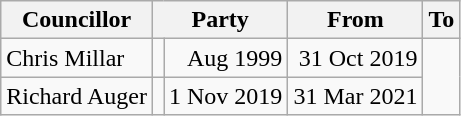<table class=wikitable>
<tr>
<th>Councillor</th>
<th colspan=2>Party</th>
<th>From</th>
<th>To</th>
</tr>
<tr>
<td>Chris Millar</td>
<td></td>
<td align=right>Aug 1999</td>
<td align=right>31 Oct 2019</td>
</tr>
<tr>
<td>Richard Auger</td>
<td></td>
<td align=right>1 Nov 2019</td>
<td align=right>31 Mar 2021</td>
</tr>
</table>
